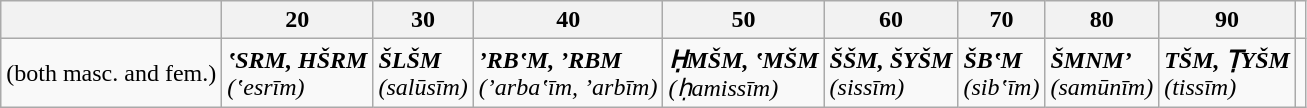<table class="wikitable">
<tr>
<th></th>
<th>20</th>
<th>30</th>
<th>40</th>
<th>50</th>
<th>60</th>
<th>70</th>
<th>80</th>
<th>90</th>
</tr>
<tr>
<td>(both masc. and fem.)</td>
<td><em> <strong>‛SRM, HŠRM </strong> <br>(‛esrīm)</em></td>
<td><em> <strong>ŠLŠM</strong> <br>(salūsīm)</em></td>
<td><em> <strong>’RB‛M, ’RBM</strong> <br>(’arba‛īm, ’arbīm)</em></td>
<td><em> <strong>ḤMŠM, ‛MŠM</strong> <br>(ḥamissīm)</em></td>
<td><em> <strong>ŠŠM, ŠYŠM</strong> <br>(sissīm)</em></td>
<td><em> <strong>ŠB‛M</strong> <br>(sib‛īm)</em></td>
<td><em> <strong>ŠMNM’</strong> <br>(samūnīm)</em></td>
<td><em> <strong>TŠM, ṬYŠM</strong> <br>(tissīm)</em></td>
<td></td>
</tr>
</table>
